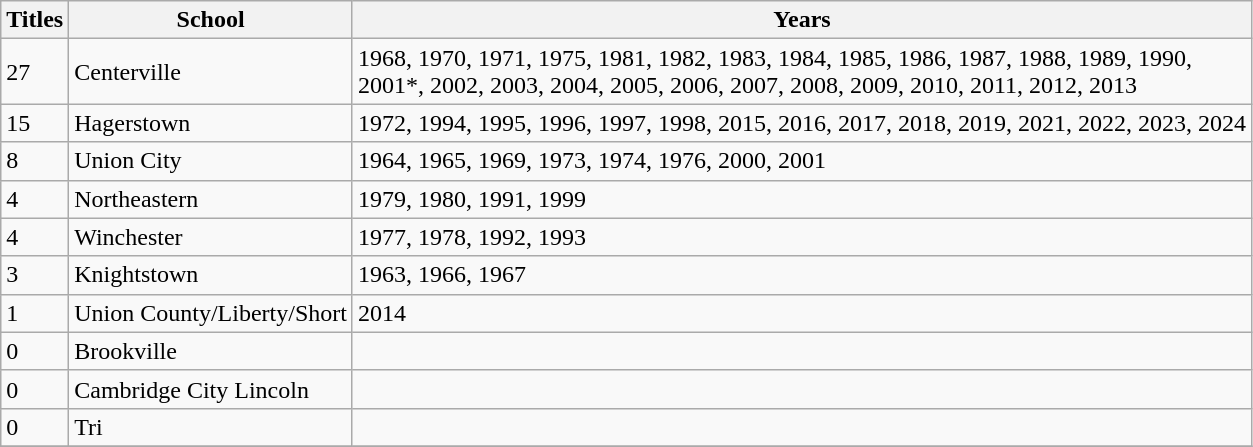<table class="wikitable">
<tr>
<th>Titles</th>
<th>School</th>
<th>Years</th>
</tr>
<tr>
<td>27</td>
<td>Centerville</td>
<td>1968, 1970, 1971, 1975, 1981, 1982, 1983, 1984, 1985, 1986, 1987, 1988, 1989, 1990,<br>2001*, 2002, 2003, 2004, 2005, 2006, 2007, 2008, 2009, 2010, 2011, 2012, 2013</td>
</tr>
<tr>
<td>15</td>
<td>Hagerstown</td>
<td>1972, 1994, 1995, 1996, 1997, 1998, 2015, 2016, 2017, 2018, 2019, 2021, 2022, 2023, 2024</td>
</tr>
<tr>
<td>8</td>
<td>Union City</td>
<td>1964, 1965, 1969, 1973, 1974, 1976, 2000, 2001</td>
</tr>
<tr>
<td>4</td>
<td>Northeastern</td>
<td>1979, 1980, 1991, 1999</td>
</tr>
<tr>
<td>4</td>
<td>Winchester</td>
<td>1977, 1978, 1992, 1993</td>
</tr>
<tr>
<td>3</td>
<td>Knightstown</td>
<td>1963, 1966, 1967</td>
</tr>
<tr>
<td>1</td>
<td>Union County/Liberty/Short</td>
<td>2014</td>
</tr>
<tr>
<td>0</td>
<td>Brookville</td>
<td></td>
</tr>
<tr>
<td>0</td>
<td>Cambridge City Lincoln</td>
<td></td>
</tr>
<tr>
<td>0</td>
<td>Tri</td>
<td></td>
</tr>
<tr>
</tr>
</table>
